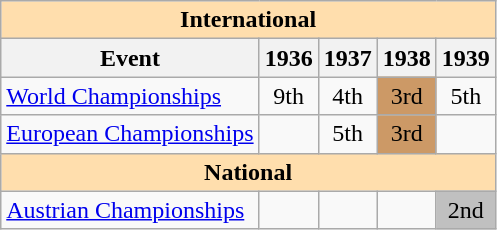<table class="wikitable" style="text-align:center">
<tr>
<th style="background-color: #ffdead; " colspan=5 align=center>International</th>
</tr>
<tr>
<th>Event</th>
<th>1936</th>
<th>1937</th>
<th>1938</th>
<th>1939</th>
</tr>
<tr>
<td align=left><a href='#'>World Championships</a></td>
<td>9th</td>
<td>4th</td>
<td bgcolor=cc9966>3rd</td>
<td>5th</td>
</tr>
<tr>
<td align=left><a href='#'>European Championships</a></td>
<td></td>
<td>5th</td>
<td bgcolor=cc9966>3rd</td>
<td></td>
</tr>
<tr>
<th style="background-color: #ffdead; " colspan=5 align=center>National</th>
</tr>
<tr>
<td align=left><a href='#'>Austrian Championships</a></td>
<td></td>
<td></td>
<td></td>
<td bgcolor=silver>2nd</td>
</tr>
</table>
